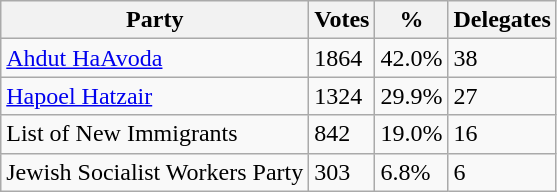<table class="wikitable">
<tr>
<th>Party</th>
<th>Votes</th>
<th>%</th>
<th>Delegates</th>
</tr>
<tr>
<td><a href='#'>Ahdut HaAvoda</a></td>
<td>1864</td>
<td>42.0%</td>
<td>38</td>
</tr>
<tr>
<td><a href='#'>Hapoel Hatzair</a></td>
<td>1324</td>
<td>29.9%</td>
<td>27</td>
</tr>
<tr>
<td>List of New Immigrants</td>
<td>842</td>
<td>19.0%</td>
<td>16</td>
</tr>
<tr>
<td>Jewish Socialist Workers Party</td>
<td>303</td>
<td>6.8%</td>
<td>6</td>
</tr>
</table>
